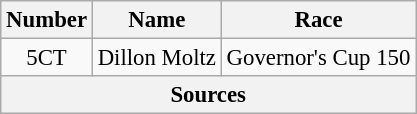<table class="wikitable" style="font-size: 95%;">
<tr>
<th>Number</th>
<th>Name</th>
<th>Race</th>
</tr>
<tr>
<td align="center">5CT</td>
<td align="center">Dillon Moltz</td>
<td align="center">Governor's Cup 150</td>
</tr>
<tr>
<th colspan="3" align="center">Sources</th>
</tr>
</table>
